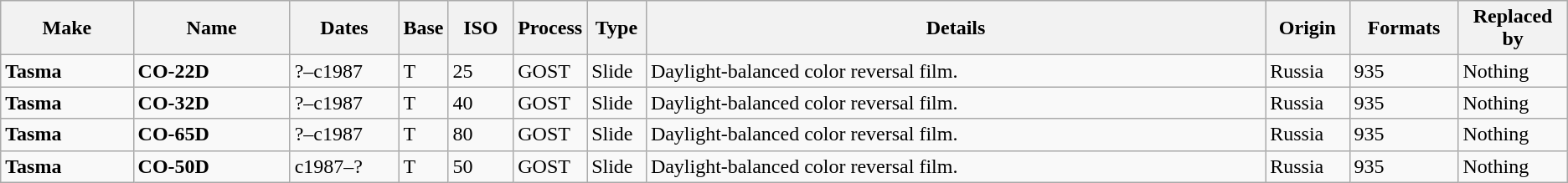<table class="wikitable">
<tr>
<th scope="col" style="width: 100px;">Make</th>
<th scope="col" style="width: 120px;">Name</th>
<th scope="col" style="width: 80px;">Dates</th>
<th scope="col" style="width: 30px;">Base</th>
<th scope="col" style="width: 45px;">ISO</th>
<th scope="col" style="width: 40px;">Process</th>
<th scope="col" style="width: 40px;">Type</th>
<th scope="col" style="width: 500px;">Details</th>
<th scope="col" style="width: 60px;">Origin</th>
<th scope="col" style="width: 80px;">Formats</th>
<th scope="col" style="width: 80px;">Replaced by</th>
</tr>
<tr>
<td><strong>Tasma</strong></td>
<td><strong>CO-22D</strong></td>
<td>?–c1987</td>
<td>T</td>
<td>25</td>
<td>GOST</td>
<td>Slide</td>
<td>Daylight-balanced color reversal film.</td>
<td>Russia</td>
<td>935</td>
<td>Nothing</td>
</tr>
<tr>
<td><strong>Tasma</strong></td>
<td><strong>CO-32D</strong></td>
<td>?–c1987</td>
<td>T</td>
<td>40</td>
<td>GOST</td>
<td>Slide</td>
<td>Daylight-balanced color reversal film.</td>
<td>Russia</td>
<td>935</td>
<td>Nothing</td>
</tr>
<tr>
<td><strong>Tasma</strong></td>
<td><strong>CO-65D</strong></td>
<td>?–c1987</td>
<td>T</td>
<td>80</td>
<td>GOST</td>
<td>Slide</td>
<td>Daylight-balanced color reversal film.</td>
<td>Russia</td>
<td>935</td>
<td>Nothing</td>
</tr>
<tr>
<td><strong>Tasma</strong></td>
<td><strong>CO-50D</strong></td>
<td>c1987–?</td>
<td>T</td>
<td>50</td>
<td>GOST</td>
<td>Slide</td>
<td>Daylight-balanced color reversal film.</td>
<td>Russia</td>
<td>935</td>
<td>Nothing</td>
</tr>
</table>
